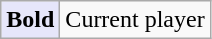<table class=wikitable>
<tr>
<td bgcolor=E6E6FA><strong>Bold</strong></td>
<td>Current player</td>
</tr>
</table>
